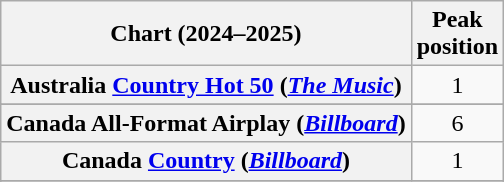<table class="wikitable sortable plainrowheaders" style="text-align:center">
<tr>
<th scope="col">Chart (2024–2025)</th>
<th scope="col">Peak<br>position</th>
</tr>
<tr>
<th scope="row">Australia <a href='#'>Country Hot 50</a> (<em><a href='#'>The Music</a></em>)</th>
<td>1</td>
</tr>
<tr>
</tr>
<tr>
<th scope="row">Canada All-Format Airplay (<em><a href='#'>Billboard</a></em>)</th>
<td>6</td>
</tr>
<tr>
<th scope="row">Canada <a href='#'>Country</a> (<em><a href='#'>Billboard</a></em>)</th>
<td>1</td>
</tr>
<tr>
</tr>
<tr>
</tr>
<tr>
</tr>
</table>
